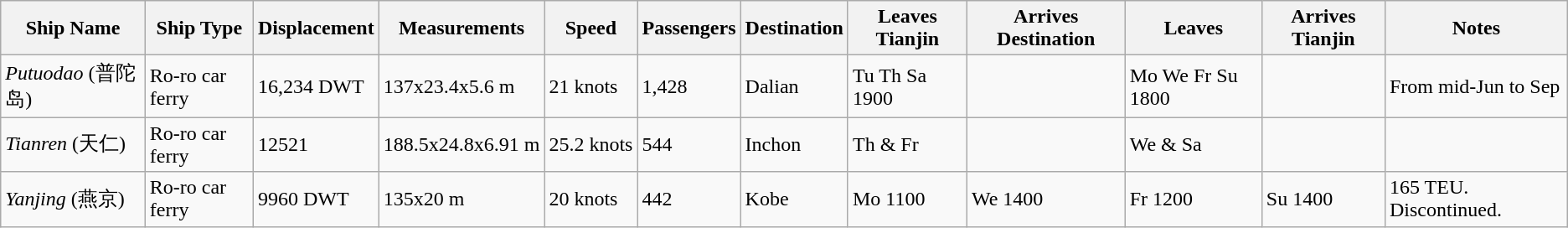<table class="wikitable collapsible collapsed">
<tr>
<th>Ship Name</th>
<th>Ship Type</th>
<th>Displacement</th>
<th>Measurements</th>
<th>Speed</th>
<th>Passengers</th>
<th>Destination</th>
<th>Leaves Tianjin</th>
<th>Arrives Destination</th>
<th>Leaves</th>
<th>Arrives Tianjin</th>
<th>Notes</th>
</tr>
<tr>
<td><em>Putuodao</em> (普陀岛)</td>
<td>Ro-ro car ferry</td>
<td>16,234 DWT</td>
<td>137x23.4x5.6 m</td>
<td>21 knots</td>
<td>1,428</td>
<td>Dalian</td>
<td>Tu Th Sa 1900</td>
<td></td>
<td>Mo We Fr Su 1800</td>
<td></td>
<td>From mid-Jun to Sep</td>
</tr>
<tr>
<td><em>Tianren</em> (天仁)</td>
<td>Ro-ro car ferry</td>
<td>12521</td>
<td>188.5x24.8x6.91 m</td>
<td>25.2 knots</td>
<td>544</td>
<td>Inchon</td>
<td>Th & Fr</td>
<td></td>
<td>We & Sa</td>
<td></td>
<td></td>
</tr>
<tr>
<td><em>Yanjing</em> (燕京)</td>
<td>Ro-ro car ferry</td>
<td>9960 DWT</td>
<td>135x20 m</td>
<td>20 knots</td>
<td>442</td>
<td>Kobe</td>
<td>Mo 1100</td>
<td>We 1400</td>
<td>Fr 1200</td>
<td>Su 1400</td>
<td>165 TEU. Discontinued.</td>
</tr>
</table>
